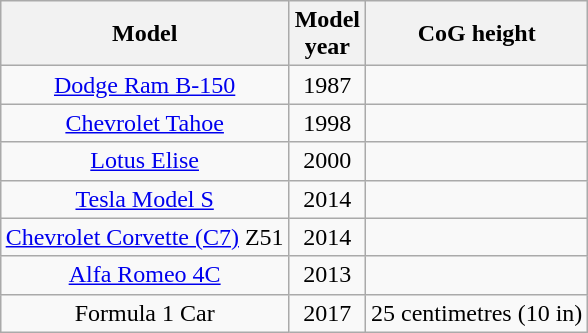<table class="wikitable" style="margin: 1em auto; text-align: center;">
<tr>
<th>Model</th>
<th>Model<br>year</th>
<th>CoG height</th>
</tr>
<tr>
<td><a href='#'>Dodge Ram B-150</a></td>
<td>1987</td>
<td></td>
</tr>
<tr>
<td><a href='#'>Chevrolet Tahoe</a></td>
<td>1998</td>
<td></td>
</tr>
<tr>
<td><a href='#'>Lotus Elise</a></td>
<td>2000</td>
<td></td>
</tr>
<tr>
<td><a href='#'>Tesla Model S</a></td>
<td>2014</td>
<td></td>
</tr>
<tr>
<td><a href='#'>Chevrolet Corvette (C7)</a> Z51</td>
<td>2014</td>
<td></td>
</tr>
<tr>
<td><a href='#'>Alfa Romeo 4C</a></td>
<td>2013</td>
<td></td>
</tr>
<tr>
<td>Formula 1 Car</td>
<td>2017</td>
<td>25 centimetres (10 in)</td>
</tr>
</table>
